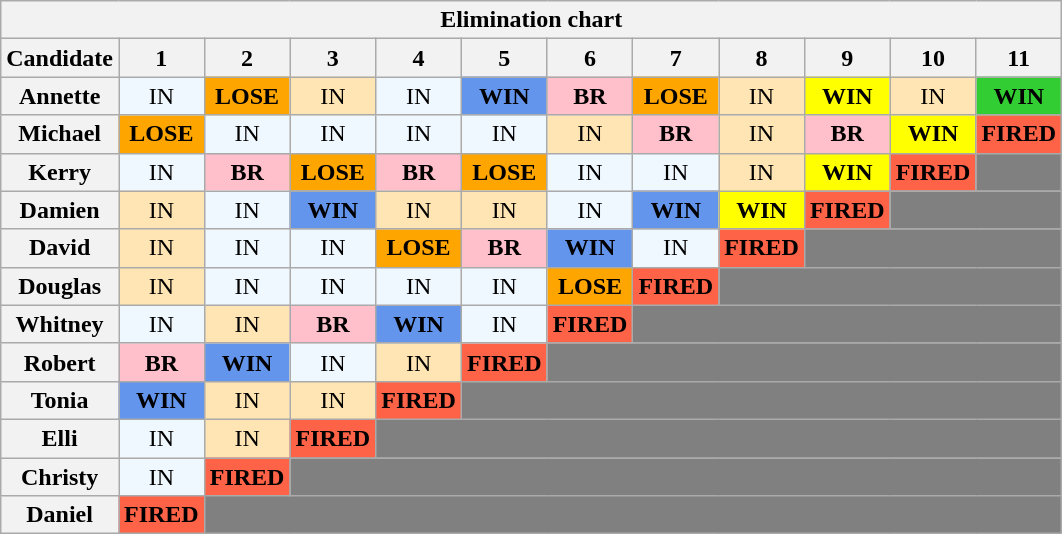<table class="wikitable" style="text-align:center">
<tr>
<th colspan="16">Elimination chart</th>
</tr>
<tr>
<th>Candidate</th>
<th>1</th>
<th>2</th>
<th>3</th>
<th>4</th>
<th>5</th>
<th>6</th>
<th>7</th>
<th>8</th>
<th>9</th>
<th>10</th>
<th>11</th>
</tr>
<tr>
<th>Annette</th>
<td bgcolor="#F0F8FF">IN</td>
<td bgcolor="orange"><strong>LOSE</strong></td>
<td bgcolor="#FFE5B4">IN</td>
<td bgcolor="#F0F8FF">IN</td>
<td bgcolor="cornflowerblue"><strong>WIN</strong></td>
<td bgcolor="pink"><strong>BR</strong></td>
<td bgcolor="orange"><strong>LOSE</strong></td>
<td bgcolor="#FFE5B4">IN</td>
<td bgcolor="yellow"><strong>WIN</strong></td>
<td bgcolor="#FFE5B4">IN</td>
<td bgcolor="limegreen"><strong>WIN</strong></td>
</tr>
<tr>
<th>Michael</th>
<td bgcolor="orange"><strong>LOSE</strong></td>
<td bgcolor="#F0F8FF">IN</td>
<td bgcolor="#F0F8FF">IN</td>
<td bgcolor="#F0F8FF">IN</td>
<td bgcolor="#F0F8FF">IN</td>
<td bgcolor="#FFE5B4">IN</td>
<td bgcolor="pink"><strong>BR</strong></td>
<td bgcolor="#FFE5B4">IN</td>
<td bgcolor="pink"><strong>BR</strong></td>
<td bgcolor="yellow"><strong>WIN</strong></td>
<td bgcolor="tomato"><strong>FIRED</strong></td>
</tr>
<tr>
<th>Kerry</th>
<td bgcolor="#F0F8FF">IN</td>
<td bgcolor="pink"><strong>BR</strong></td>
<td bgcolor="orange"><strong>LOSE</strong></td>
<td bgcolor="pink"><strong>BR</strong></td>
<td bgcolor="orange"><strong>LOSE</strong></td>
<td bgcolor="#F0F8FF">IN</td>
<td bgcolor="#F0F8FF">IN</td>
<td bgcolor="#FFE5B4">IN</td>
<td bgcolor="yellow"><strong>WIN</strong></td>
<td bgcolor="tomato"><strong>FIRED</strong></td>
<td colspan="1" bgcolor=gray></td>
</tr>
<tr>
<th>Damien</th>
<td bgcolor="#FFE5B4">IN</td>
<td bgcolor="#F0F8FF">IN</td>
<td bgcolor="cornflowerblue"><strong>WIN</strong></td>
<td bgcolor="#FFE5B4">IN</td>
<td bgcolor="#FFE5B4">IN</td>
<td bgcolor="#F0F8FF">IN</td>
<td bgcolor="cornflowerblue"><strong>WIN</strong></td>
<td bgcolor="yellow"><strong>WIN</strong></td>
<td bgcolor="tomato"><strong>FIRED</strong></td>
<td colspan="2" bgcolor=gray></td>
</tr>
<tr>
<th>David</th>
<td bgcolor="#FFE5B4">IN</td>
<td bgcolor="#F0F8FF">IN</td>
<td bgcolor="#F0F8FF">IN</td>
<td bgcolor="orange"><strong>LOSE</strong></td>
<td bgcolor="pink"><strong>BR</strong></td>
<td bgcolor="cornflowerblue"><strong>WIN</strong></td>
<td bgcolor="#F0F8FF">IN</td>
<td bgcolor="tomato"><strong>FIRED</strong></td>
<td colspan="3" bgcolor=gray></td>
</tr>
<tr>
<th>Douglas</th>
<td bgcolor="#FFE5B4">IN</td>
<td bgcolor="#F0F8FF">IN</td>
<td bgcolor="#F0F8FF">IN</td>
<td bgcolor="#F0F8FF">IN</td>
<td bgcolor="#F0F8FF">IN</td>
<td bgcolor="orange"><strong>LOSE</strong></td>
<td bgcolor="tomato"><strong>FIRED</strong></td>
<td colspan="4" bgcolor=gray></td>
</tr>
<tr>
<th>Whitney</th>
<td bgcolor="#F0F8FF">IN</td>
<td bgcolor="#FFE5B4">IN</td>
<td bgcolor="pink"><strong>BR</strong></td>
<td bgcolor="cornflowerblue"><strong>WIN</strong></td>
<td bgcolor="#F0F8FF">IN</td>
<td bgcolor="tomato"><strong>FIRED</strong></td>
<td colspan="5" bgcolor=gray></td>
</tr>
<tr>
<th>Robert</th>
<td bgcolor="pink"><strong>BR</strong></td>
<td bgcolor="cornflowerblue"><strong>WIN</strong></td>
<td bgcolor="#F0F8FF">IN</td>
<td bgcolor="#FFE5B4">IN</td>
<td bgcolor="tomato"><strong>FIRED</strong></td>
<td colspan="6" bgcolor=gray></td>
</tr>
<tr>
<th>Tonia</th>
<td bgcolor="cornflowerblue"><strong>WIN</strong></td>
<td bgcolor="#FFE5B4">IN</td>
<td bgcolor="#FFE5B4">IN</td>
<td bgcolor="tomato"><strong>FIRED</strong></td>
<td colspan="7" bgcolor=gray></td>
</tr>
<tr>
<th>Elli</th>
<td bgcolor="#F0F8FF">IN</td>
<td bgcolor="#FFE5B4">IN</td>
<td bgcolor="tomato"><strong>FIRED</strong></td>
<td colspan="8" bgcolor=gray></td>
</tr>
<tr>
<th>Christy</th>
<td bgcolor="#F0F8FF">IN</td>
<td bgcolor="tomato"><strong>FIRED</strong></td>
<td colspan="9" bgcolor=gray></td>
</tr>
<tr>
<th>Daniel</th>
<td bgcolor="tomato"><strong>FIRED</strong></td>
<td colspan="10" bgcolor=gray></td>
</tr>
</table>
